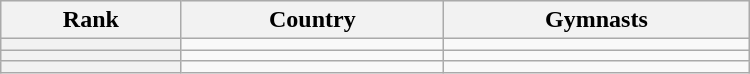<table class="wikitable" width=500>
<tr bgcolor="#efefef">
<th>Rank</th>
<th>Country</th>
<th>Gymnasts</th>
</tr>
<tr>
<th></th>
<td></td>
<td></td>
</tr>
<tr>
<th></th>
<td></td>
<td></td>
</tr>
<tr>
<th></th>
<td></td>
<td></td>
</tr>
</table>
